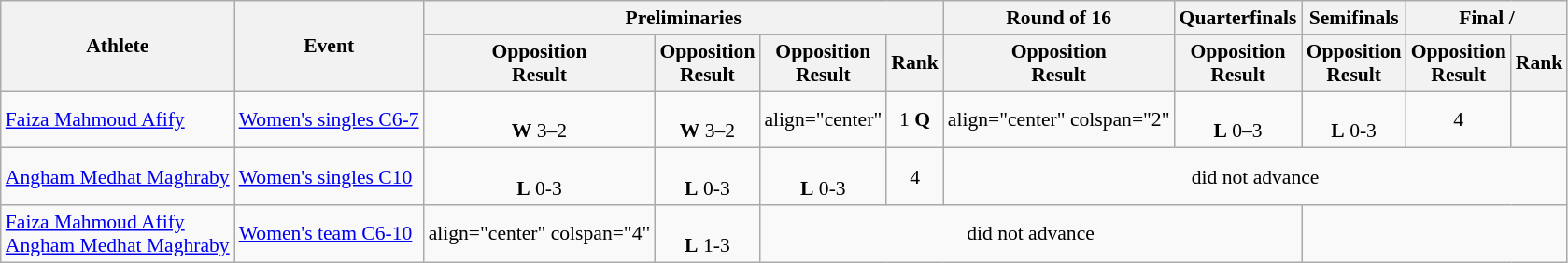<table class=wikitable style="font-size:90%">
<tr>
<th rowspan="2">Athlete</th>
<th rowspan="2">Event</th>
<th colspan="4">Preliminaries</th>
<th>Round of 16</th>
<th>Quarterfinals</th>
<th>Semifinals</th>
<th colspan="2">Final / </th>
</tr>
<tr>
<th>Opposition<br>Result</th>
<th>Opposition<br>Result</th>
<th>Opposition<br>Result</th>
<th>Rank</th>
<th>Opposition<br>Result</th>
<th>Opposition<br>Result</th>
<th>Opposition<br>Result</th>
<th>Opposition<br>Result</th>
<th>Rank</th>
</tr>
<tr>
<td><a href='#'>Faiza Mahmoud Afify</a></td>
<td><a href='#'>Women's singles C6-7</a></td>
<td align="center"><br><strong>W</strong> 3–2</td>
<td align="center"><br><strong>W</strong> 3–2</td>
<td>align="center" </td>
<td align="center">1 <strong>Q</strong></td>
<td>align="center" colspan="2" </td>
<td align="center"><br><strong>L</strong> 0–3</td>
<td align="center"><br><strong>L</strong> 0-3</td>
<td align="center">4</td>
</tr>
<tr>
<td><a href='#'>Angham Medhat Maghraby</a></td>
<td><a href='#'>Women's singles C10</a></td>
<td align="center"><br><strong>L</strong> 0-3</td>
<td align="center"><br><strong>L</strong> 0-3</td>
<td align="center"><br><strong>L</strong> 0-3</td>
<td align="center">4</td>
<td align="center" colspan="5">did not advance</td>
</tr>
<tr>
<td><a href='#'>Faiza Mahmoud Afify</a><br> <a href='#'>Angham Medhat Maghraby</a></td>
<td><a href='#'>Women's team C6-10</a></td>
<td>align="center" colspan="4" </td>
<td align="center"><br><strong>L</strong> 1-3</td>
<td align="center" colspan="4">did not advance</td>
</tr>
</table>
